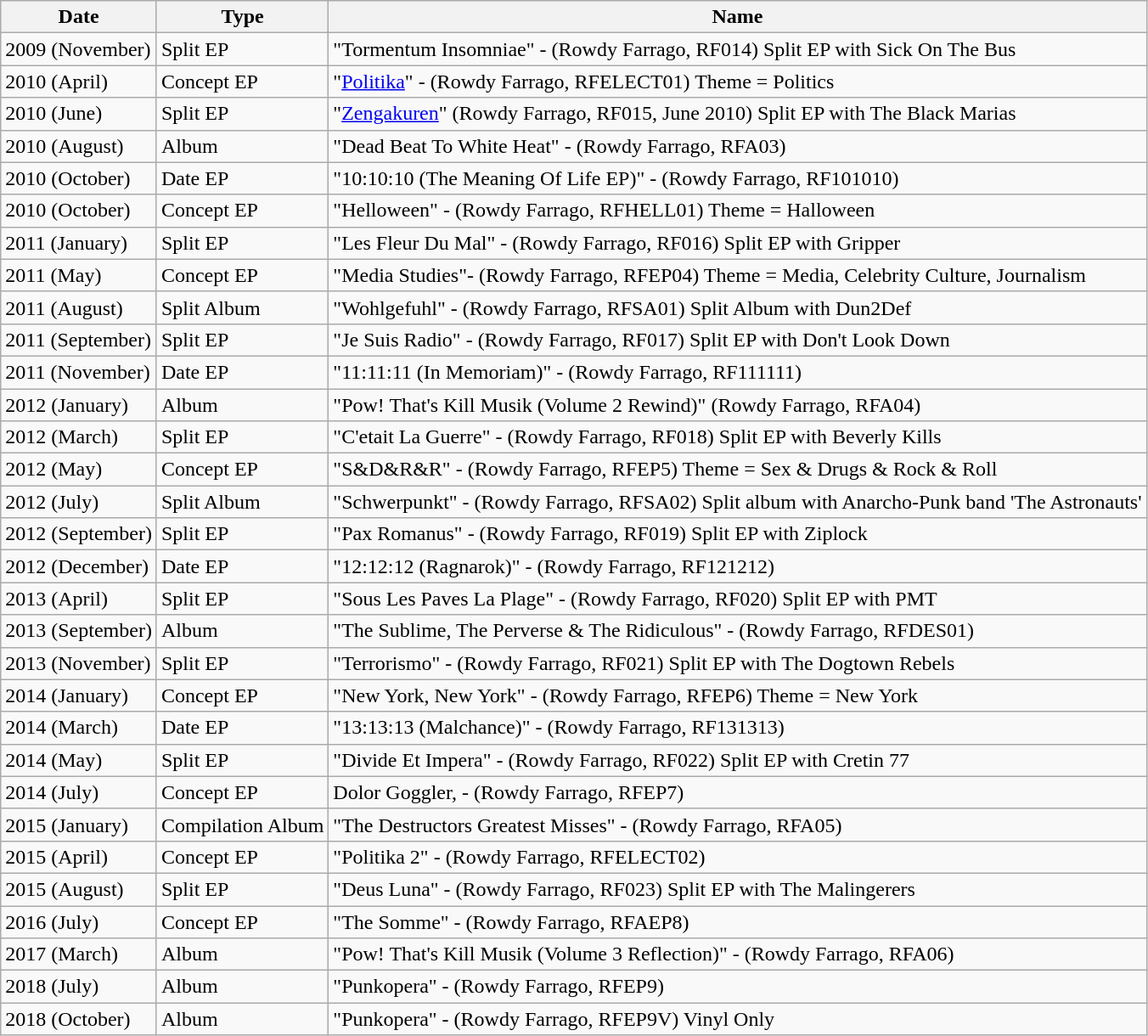<table class="wikitable">
<tr>
<th>Date</th>
<th>Type</th>
<th>Name</th>
</tr>
<tr>
<td>2009 (November)</td>
<td>Split EP</td>
<td>"Tormentum Insomniae" - (Rowdy Farrago, RF014) Split EP with Sick On The Bus</td>
</tr>
<tr>
<td>2010 (April)</td>
<td>Concept EP</td>
<td>"<a href='#'>Politika</a>" - (Rowdy Farrago, RFELECT01) Theme = Politics</td>
</tr>
<tr>
<td>2010 (June)</td>
<td>Split EP</td>
<td>"<a href='#'>Zengakuren</a>" (Rowdy Farrago, RF015, June 2010) Split EP with The Black Marias</td>
</tr>
<tr>
<td>2010 (August)</td>
<td>Album</td>
<td>"Dead Beat To White Heat" - (Rowdy Farrago, RFA03)</td>
</tr>
<tr>
<td>2010 (October)</td>
<td>Date EP</td>
<td>"10:10:10 (The Meaning Of Life EP)" - (Rowdy Farrago, RF101010)</td>
</tr>
<tr>
<td>2010 (October)</td>
<td>Concept EP</td>
<td>"Helloween" - (Rowdy Farrago, RFHELL01) Theme = Halloween</td>
</tr>
<tr>
<td>2011 (January)</td>
<td>Split EP</td>
<td>"Les Fleur Du Mal" - (Rowdy Farrago, RF016) Split EP with Gripper</td>
</tr>
<tr>
<td>2011 (May)</td>
<td>Concept EP</td>
<td>"Media Studies"- (Rowdy Farrago,  RFEP04) Theme = Media, Celebrity Culture, Journalism</td>
</tr>
<tr>
<td>2011 (August)</td>
<td>Split Album</td>
<td>"Wohlgefuhl" - (Rowdy Farrago, RFSA01) Split Album with Dun2Def</td>
</tr>
<tr>
<td>2011 (September)</td>
<td>Split EP</td>
<td>"Je Suis Radio" - (Rowdy Farrago, RF017) Split EP with Don't Look Down</td>
</tr>
<tr>
<td>2011 (November)</td>
<td>Date EP</td>
<td>"11:11:11 (In Memoriam)" - (Rowdy Farrago, RF111111)</td>
</tr>
<tr>
<td>2012 (January)</td>
<td>Album</td>
<td>"Pow! That's Kill Musik (Volume 2 Rewind)" (Rowdy Farrago, RFA04)</td>
</tr>
<tr>
<td>2012 (March)</td>
<td>Split EP</td>
<td>"C'etait La Guerre" - (Rowdy Farrago, RF018) Split EP with Beverly Kills</td>
</tr>
<tr>
<td>2012 (May)</td>
<td>Concept EP</td>
<td>"S&D&R&R" - (Rowdy Farrago, RFEP5) Theme = Sex & Drugs & Rock & Roll</td>
</tr>
<tr>
<td>2012 (July)</td>
<td>Split Album</td>
<td>"Schwerpunkt" - (Rowdy Farrago, RFSA02) Split album with Anarcho-Punk band 'The Astronauts'</td>
</tr>
<tr>
<td>2012 (September)</td>
<td>Split EP</td>
<td>"Pax Romanus" - (Rowdy Farrago, RF019) Split EP with Ziplock</td>
</tr>
<tr>
<td>2012 (December)</td>
<td>Date EP</td>
<td>"12:12:12 (Ragnarok)" - (Rowdy Farrago, RF121212)</td>
</tr>
<tr>
<td>2013 (April)</td>
<td>Split EP</td>
<td>"Sous Les Paves La Plage" - (Rowdy Farrago, RF020) Split EP with PMT</td>
</tr>
<tr>
<td>2013 (September)</td>
<td>Album</td>
<td>"The Sublime, The Perverse & The Ridiculous" - (Rowdy Farrago, RFDES01)</td>
</tr>
<tr>
<td>2013 (November)</td>
<td>Split EP</td>
<td>"Terrorismo" - (Rowdy Farrago, RF021) Split EP with The Dogtown Rebels</td>
</tr>
<tr>
<td>2014 (January)</td>
<td>Concept EP</td>
<td>"New York, New York" - (Rowdy Farrago, RFEP6) Theme = New York</td>
</tr>
<tr>
<td>2014 (March)</td>
<td>Date EP</td>
<td>"13:13:13 (Malchance)" - (Rowdy Farrago, RF131313)</td>
</tr>
<tr>
<td>2014 (May)</td>
<td>Split EP</td>
<td>"Divide Et Impera" - (Rowdy Farrago, RF022) Split EP with Cretin 77</td>
</tr>
<tr>
<td>2014 (July)</td>
<td>Concept EP</td>
<td>Dolor Goggler, - (Rowdy Farrago, RFEP7)</td>
</tr>
<tr>
<td>2015 (January)</td>
<td>Compilation Album</td>
<td>"The Destructors Greatest Misses" - (Rowdy Farrago, RFA05)</td>
</tr>
<tr>
<td>2015 (April)</td>
<td>Concept EP</td>
<td>"Politika 2" - (Rowdy Farrago, RFELECT02)</td>
</tr>
<tr>
<td>2015 (August)</td>
<td>Split EP</td>
<td>"Deus Luna" - (Rowdy Farrago, RF023) Split EP with The Malingerers</td>
</tr>
<tr>
<td>2016 (July)</td>
<td>Concept EP</td>
<td>"The Somme" - (Rowdy Farrago, RFAEP8)</td>
</tr>
<tr>
<td>2017 (March)</td>
<td>Album</td>
<td>"Pow! That's Kill Musik (Volume 3 Reflection)" - (Rowdy Farrago, RFA06)</td>
</tr>
<tr>
<td>2018 (July)</td>
<td>Album</td>
<td>"Punkopera" - (Rowdy Farrago, RFEP9)</td>
</tr>
<tr>
<td>2018 (October)</td>
<td>Album</td>
<td>"Punkopera" - (Rowdy Farrago, RFEP9V) Vinyl Only</td>
</tr>
</table>
